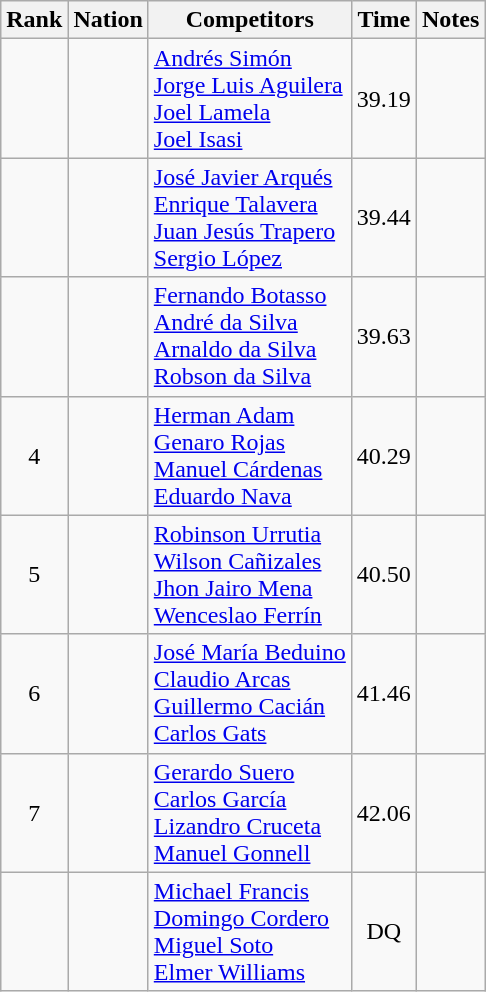<table class="wikitable sortable" style="text-align:center">
<tr>
<th>Rank</th>
<th>Nation</th>
<th>Competitors</th>
<th>Time</th>
<th>Notes</th>
</tr>
<tr>
<td align=center></td>
<td align=left></td>
<td align=left><a href='#'>Andrés Simón</a><br><a href='#'>Jorge Luis Aguilera</a><br><a href='#'>Joel Lamela</a><br><a href='#'>Joel Isasi</a></td>
<td>39.19</td>
<td></td>
</tr>
<tr>
<td align=center></td>
<td align=left></td>
<td align=left><a href='#'>José Javier Arqués</a><br><a href='#'>Enrique Talavera</a><br><a href='#'>Juan Jesús Trapero</a><br><a href='#'>Sergio López</a></td>
<td>39.44</td>
<td></td>
</tr>
<tr>
<td align=center></td>
<td align=left></td>
<td align=left><a href='#'>Fernando Botasso</a><br><a href='#'>André da Silva</a><br><a href='#'>Arnaldo da Silva</a><br><a href='#'>Robson da Silva</a></td>
<td>39.63</td>
<td></td>
</tr>
<tr>
<td align=center>4</td>
<td align=left></td>
<td align=left><a href='#'>Herman Adam</a><br><a href='#'>Genaro Rojas</a><br><a href='#'>Manuel Cárdenas</a><br><a href='#'>Eduardo Nava</a></td>
<td>40.29</td>
<td></td>
</tr>
<tr>
<td align=center>5</td>
<td align=left></td>
<td align=left><a href='#'>Robinson Urrutia</a><br><a href='#'>Wilson Cañizales</a><br><a href='#'>Jhon Jairo Mena</a><br><a href='#'>Wenceslao Ferrín</a></td>
<td>40.50</td>
<td></td>
</tr>
<tr>
<td align=center>6</td>
<td align=left></td>
<td align=left><a href='#'>José María Beduino</a><br><a href='#'>Claudio Arcas</a><br><a href='#'>Guillermo Cacián</a><br><a href='#'>Carlos Gats</a></td>
<td>41.46</td>
<td></td>
</tr>
<tr>
<td align=center>7</td>
<td align=left></td>
<td align=left><a href='#'>Gerardo Suero</a><br><a href='#'>Carlos García</a><br><a href='#'>Lizandro Cruceta</a><br><a href='#'>Manuel Gonnell</a></td>
<td>42.06</td>
<td></td>
</tr>
<tr>
<td align=center></td>
<td align=left></td>
<td align=left><a href='#'>Michael Francis</a><br><a href='#'>Domingo Cordero</a><br><a href='#'>Miguel Soto</a><br><a href='#'>Elmer Williams</a></td>
<td>DQ</td>
<td></td>
</tr>
</table>
